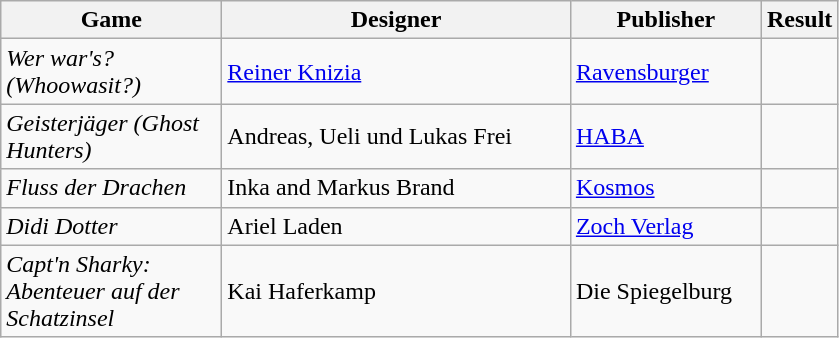<table class="wikitable">
<tr>
<th style="width:140px;">Game</th>
<th style="width:225px;">Designer</th>
<th style="width:120px;">Publisher</th>
<th>Result</th>
</tr>
<tr>
<td><em>Wer war's? (Whoowasit?)</em></td>
<td><a href='#'>Reiner Knizia</a></td>
<td><a href='#'>Ravensburger</a></td>
<td></td>
</tr>
<tr>
<td><em>Geisterjäger (Ghost Hunters)</em></td>
<td>Andreas, Ueli und Lukas Frei</td>
<td><a href='#'>HABA</a></td>
<td></td>
</tr>
<tr>
<td><em>Fluss der Drachen</em></td>
<td>Inka and Markus Brand</td>
<td><a href='#'>Kosmos</a></td>
<td></td>
</tr>
<tr>
<td><em>Didi Dotter</em></td>
<td>Ariel Laden</td>
<td><a href='#'>Zoch Verlag</a></td>
<td></td>
</tr>
<tr>
<td><em>Capt'n Sharky: Abenteuer auf der Schatzinsel</em></td>
<td>Kai Haferkamp</td>
<td>Die Spiegelburg</td>
<td></td>
</tr>
</table>
